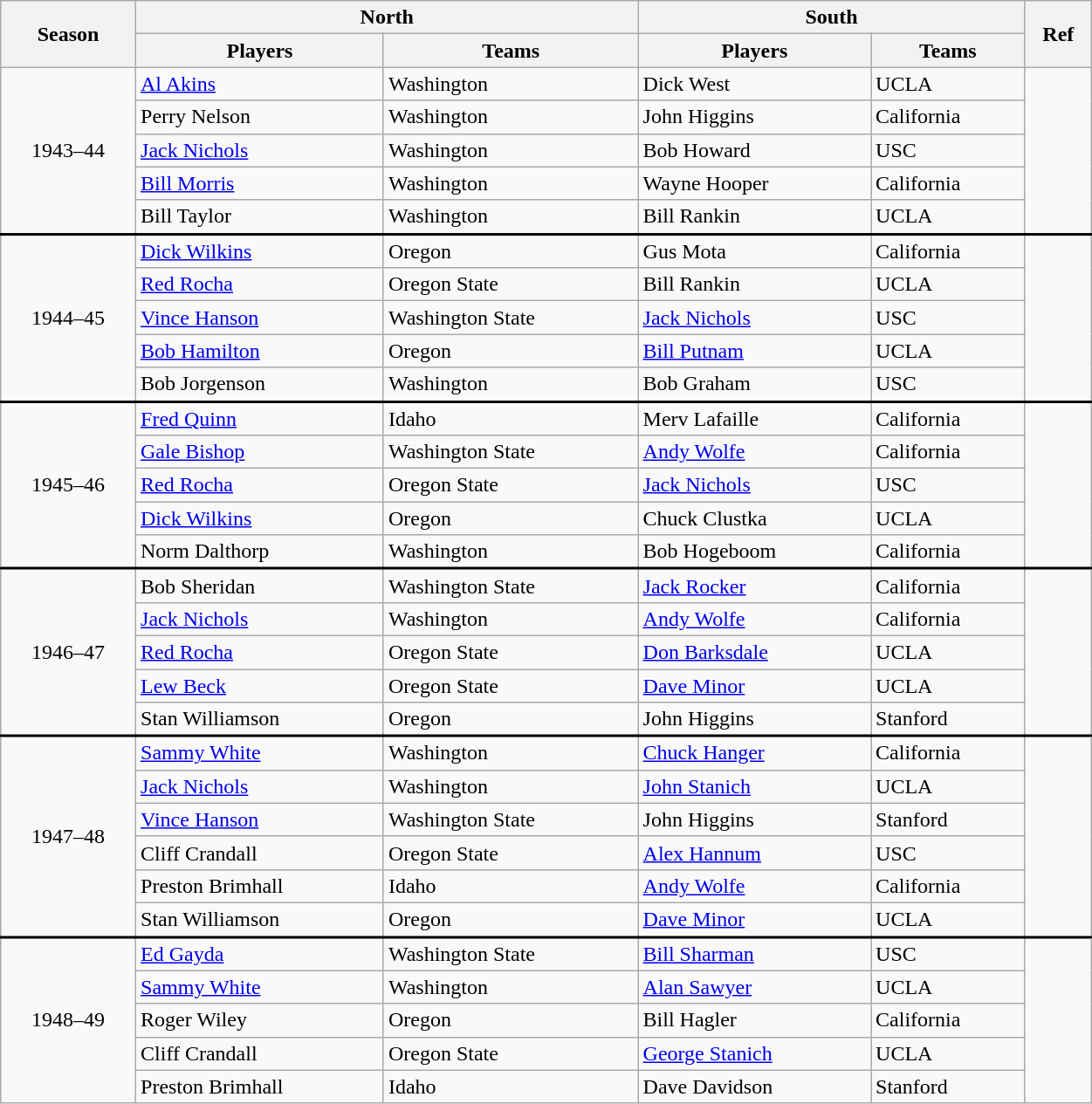<table class="wikitable" style="width:66%">
<tr>
<th rowspan=2>Season</th>
<th colspan=2>North</th>
<th colspan=2>South</th>
<th rowspan=2>Ref</th>
</tr>
<tr>
<th>Players</th>
<th>Teams</th>
<th>Players</th>
<th>Teams</th>
</tr>
<tr>
<td rowspan=5 style="text-align:center;">1943–44</td>
<td><a href='#'>Al Akins</a></td>
<td>Washington</td>
<td>Dick West</td>
<td>UCLA</td>
<td rowspan=5 style="text-align:center;"></td>
</tr>
<tr>
<td>Perry Nelson</td>
<td>Washington</td>
<td>John Higgins</td>
<td>California</td>
</tr>
<tr>
<td><a href='#'>Jack Nichols</a></td>
<td>Washington</td>
<td>Bob Howard</td>
<td>USC</td>
</tr>
<tr>
<td><a href='#'>Bill Morris</a></td>
<td>Washington</td>
<td>Wayne Hooper</td>
<td>California</td>
</tr>
<tr>
<td>Bill Taylor</td>
<td>Washington</td>
<td>Bill Rankin</td>
<td>UCLA</td>
</tr>
<tr style="border-top:2px solid black">
<td rowspan=5 style="text-align:center;">1944–45</td>
<td><a href='#'>Dick Wilkins</a></td>
<td>Oregon</td>
<td>Gus Mota</td>
<td>California</td>
<td rowspan=5 style="text-align:center;"></td>
</tr>
<tr>
<td><a href='#'>Red Rocha</a></td>
<td>Oregon State</td>
<td>Bill Rankin</td>
<td>UCLA</td>
</tr>
<tr>
<td><a href='#'>Vince Hanson</a></td>
<td>Washington State</td>
<td><a href='#'>Jack Nichols</a></td>
<td>USC</td>
</tr>
<tr>
<td><a href='#'>Bob Hamilton</a></td>
<td>Oregon</td>
<td><a href='#'>Bill Putnam</a></td>
<td>UCLA</td>
</tr>
<tr>
<td>Bob Jorgenson</td>
<td>Washington</td>
<td>Bob Graham</td>
<td>USC</td>
</tr>
<tr style="border-top:2px solid black">
<td rowspan=5 style="text-align:center;">1945–46</td>
<td><a href='#'>Fred Quinn</a></td>
<td>Idaho</td>
<td>Merv Lafaille</td>
<td>California</td>
<td rowspan=5 style="text-align:center;"></td>
</tr>
<tr>
<td><a href='#'>Gale Bishop</a></td>
<td>Washington State</td>
<td><a href='#'>Andy Wolfe</a></td>
<td>California</td>
</tr>
<tr>
<td><a href='#'>Red Rocha</a></td>
<td>Oregon State</td>
<td><a href='#'>Jack Nichols</a></td>
<td>USC</td>
</tr>
<tr>
<td><a href='#'>Dick Wilkins</a></td>
<td>Oregon</td>
<td>Chuck Clustka</td>
<td>UCLA</td>
</tr>
<tr>
<td>Norm Dalthorp</td>
<td>Washington</td>
<td>Bob Hogeboom</td>
<td>California</td>
</tr>
<tr style="border-top:2px solid black">
<td rowspan=5 style="text-align:center;">1946–47</td>
<td>Bob Sheridan</td>
<td>Washington State</td>
<td><a href='#'>Jack Rocker</a></td>
<td>California</td>
<td rowspan=5 style="text-align:center;"></td>
</tr>
<tr>
<td><a href='#'>Jack Nichols</a></td>
<td>Washington</td>
<td><a href='#'>Andy Wolfe</a></td>
<td>California</td>
</tr>
<tr>
<td><a href='#'>Red Rocha</a></td>
<td>Oregon State</td>
<td><a href='#'>Don Barksdale</a></td>
<td>UCLA</td>
</tr>
<tr>
<td><a href='#'>Lew Beck</a></td>
<td>Oregon State</td>
<td><a href='#'>Dave Minor</a></td>
<td>UCLA</td>
</tr>
<tr>
<td>Stan Williamson</td>
<td>Oregon</td>
<td>John Higgins</td>
<td>Stanford</td>
</tr>
<tr style="border-top:2px solid black">
<td rowspan=6 style="text-align:center;">1947–48</td>
<td><a href='#'>Sammy White</a></td>
<td>Washington</td>
<td><a href='#'>Chuck Hanger</a></td>
<td>California</td>
<td rowspan=6 style="text-align:center;"></td>
</tr>
<tr>
<td><a href='#'>Jack Nichols</a></td>
<td>Washington</td>
<td><a href='#'>John Stanich</a></td>
<td>UCLA</td>
</tr>
<tr>
<td><a href='#'>Vince Hanson</a></td>
<td>Washington State</td>
<td>John Higgins</td>
<td>Stanford</td>
</tr>
<tr>
<td>Cliff Crandall</td>
<td>Oregon State</td>
<td><a href='#'>Alex Hannum</a></td>
<td>USC</td>
</tr>
<tr>
<td>Preston Brimhall</td>
<td>Idaho</td>
<td><a href='#'>Andy Wolfe</a></td>
<td>California</td>
</tr>
<tr>
<td>Stan Williamson</td>
<td>Oregon</td>
<td><a href='#'>Dave Minor</a></td>
<td>UCLA</td>
</tr>
<tr style="border-top:2px solid black">
<td rowspan=5 style="text-align:center;">1948–49</td>
<td><a href='#'>Ed Gayda</a></td>
<td>Washington State</td>
<td><a href='#'>Bill Sharman</a></td>
<td>USC</td>
<td rowspan=5 style="text-align:center;"></td>
</tr>
<tr>
<td><a href='#'>Sammy White</a></td>
<td>Washington</td>
<td><a href='#'>Alan Sawyer</a></td>
<td>UCLA</td>
</tr>
<tr>
<td>Roger Wiley</td>
<td>Oregon</td>
<td>Bill Hagler</td>
<td>California</td>
</tr>
<tr>
<td>Cliff Crandall</td>
<td>Oregon State</td>
<td><a href='#'>George Stanich</a></td>
<td>UCLA</td>
</tr>
<tr>
<td>Preston Brimhall</td>
<td>Idaho</td>
<td>Dave Davidson</td>
<td>Stanford</td>
</tr>
</table>
